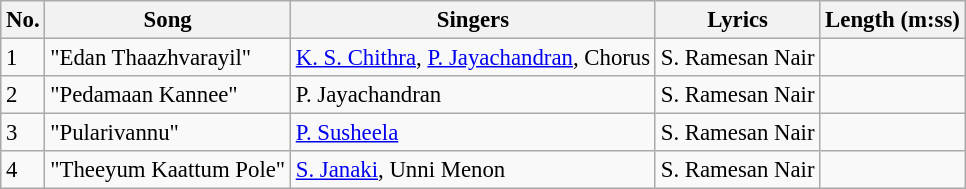<table class="wikitable" style="font-size:95%;">
<tr>
<th>No.</th>
<th>Song</th>
<th>Singers</th>
<th>Lyrics</th>
<th>Length (m:ss)</th>
</tr>
<tr>
<td>1</td>
<td>"Edan Thaazhvarayil"</td>
<td><a href='#'>K. S. Chithra</a>, <a href='#'>P. Jayachandran</a>, Chorus</td>
<td>S. Ramesan Nair</td>
<td></td>
</tr>
<tr>
<td>2</td>
<td>"Pedamaan Kannee"</td>
<td>P. Jayachandran</td>
<td>S. Ramesan Nair</td>
<td></td>
</tr>
<tr>
<td>3</td>
<td>"Pularivannu"</td>
<td><a href='#'>P. Susheela</a></td>
<td>S. Ramesan Nair</td>
<td></td>
</tr>
<tr>
<td>4</td>
<td>"Theeyum Kaattum Pole"</td>
<td><a href='#'>S. Janaki</a>, Unni Menon</td>
<td>S. Ramesan Nair</td>
<td></td>
</tr>
</table>
